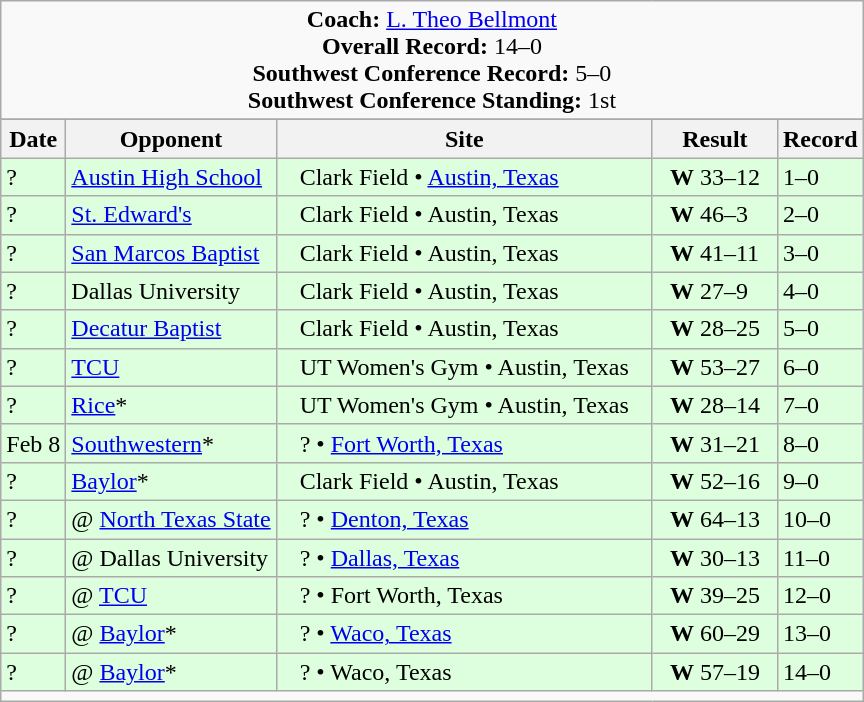<table class="wikitable">
<tr>
<td colspan=8 style="text-align: center;"><strong>Coach:</strong> <a href='#'>L. Theo Bellmont</a><br><strong>Overall Record:</strong> 14–0<br><strong>Southwest Conference Record:</strong> 5–0<br><strong>Southwest Conference Standing:</strong> 1st</td>
</tr>
<tr>
</tr>
<tr>
<th>Date</th>
<th>Opponent</th>
<th>Site</th>
<th>Result</th>
<th>Record</th>
</tr>
<tr style="background: #ddffdd;">
<td>?</td>
<td><a href='#'>Austin High School</a></td>
<td>   Clark Field • <a href='#'>Austin, Texas</a>   </td>
<td>  <strong>W</strong> 33–12  </td>
<td>1–0</td>
</tr>
<tr style="background: #ddffdd;">
<td>?</td>
<td><a href='#'>St. Edward's</a></td>
<td>   Clark Field • Austin, Texas   </td>
<td>  <strong>W</strong> 46–3  </td>
<td>2–0</td>
</tr>
<tr style="background: #ddffdd;">
<td>?</td>
<td><a href='#'>San Marcos Baptist</a></td>
<td>   Clark Field • Austin, Texas   </td>
<td>  <strong>W</strong> 41–11  </td>
<td>3–0</td>
</tr>
<tr style="background: #ddffdd;">
<td>?</td>
<td>Dallas University</td>
<td>   Clark Field • Austin, Texas   </td>
<td>  <strong>W</strong> 27–9  </td>
<td>4–0</td>
</tr>
<tr style="background: #ddffdd;">
<td>?</td>
<td><a href='#'>Decatur Baptist</a></td>
<td>   Clark Field • Austin, Texas   </td>
<td>  <strong>W</strong> 28–25  </td>
<td>5–0</td>
</tr>
<tr style="background: #ddffdd;">
<td>?</td>
<td><a href='#'>TCU</a></td>
<td>   UT Women's Gym • Austin, Texas   </td>
<td>  <strong>W</strong> 53–27  </td>
<td>6–0</td>
</tr>
<tr style="background: #ddffdd;">
<td>?</td>
<td><a href='#'>Rice</a>*</td>
<td>   UT Women's Gym • Austin, Texas   </td>
<td>  <strong>W</strong> 28–14  </td>
<td>7–0</td>
</tr>
<tr style="background: #ddffdd;">
<td>Feb 8</td>
<td><a href='#'>Southwestern</a>*</td>
<td>   ? • <a href='#'>Fort Worth, Texas</a>   </td>
<td>  <strong>W</strong> 31–21  </td>
<td>8–0</td>
</tr>
<tr style="background: #ddffdd;">
<td>?</td>
<td><a href='#'>Baylor</a>*</td>
<td>   Clark Field • Austin, Texas   </td>
<td>  <strong>W</strong> 52–16  </td>
<td>9–0</td>
</tr>
<tr style="background: #ddffdd;">
<td>?</td>
<td>@ <a href='#'>North Texas State</a></td>
<td>   ? • <a href='#'>Denton, Texas</a>   </td>
<td>  <strong>W</strong> 64–13  </td>
<td>10–0</td>
</tr>
<tr style="background: #ddffdd;">
<td>?</td>
<td>@ Dallas University</td>
<td>   ? • <a href='#'>Dallas, Texas</a>   </td>
<td>  <strong>W</strong> 30–13  </td>
<td>11–0</td>
</tr>
<tr style="background: #ddffdd;">
<td>?</td>
<td>@ <a href='#'>TCU</a></td>
<td>   ? • Fort Worth, Texas   </td>
<td>  <strong>W</strong> 39–25  </td>
<td>12–0</td>
</tr>
<tr style="background: #ddffdd;">
<td>?</td>
<td>@ <a href='#'>Baylor</a>*</td>
<td>   ? • <a href='#'>Waco, Texas</a>   </td>
<td>  <strong>W</strong> 60–29  </td>
<td>13–0</td>
</tr>
<tr style="background: #ddffdd;">
<td>?</td>
<td>@ <a href='#'>Baylor</a>*</td>
<td>   ? • Waco, Texas   </td>
<td>  <strong>W</strong> 57–19  </td>
<td>14–0</td>
</tr>
<tr>
<td colspan=8></td>
</tr>
</table>
